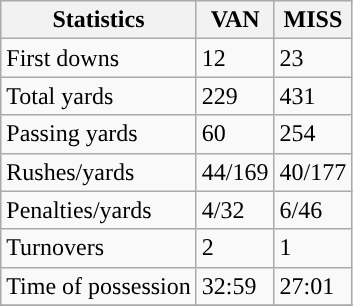<table class="wikitable" style="float: left;">
<tr>
<th>Statistics</th>
<th>VAN</th>
<th>MISS</th>
</tr>
<tr>
<td>First downs</td>
<td>12</td>
<td>23</td>
</tr>
<tr>
<td>Total yards</td>
<td>229</td>
<td>431</td>
</tr>
<tr>
<td>Passing yards</td>
<td>60</td>
<td>254</td>
</tr>
<tr>
<td>Rushes/yards</td>
<td>44/169</td>
<td>40/177</td>
</tr>
<tr>
<td>Penalties/yards</td>
<td>4/32</td>
<td>6/46</td>
</tr>
<tr>
<td>Turnovers</td>
<td>2</td>
<td>1</td>
</tr>
<tr>
<td>Time of possession</td>
<td>32:59</td>
<td>27:01</td>
</tr>
<tr>
</tr>
</table>
